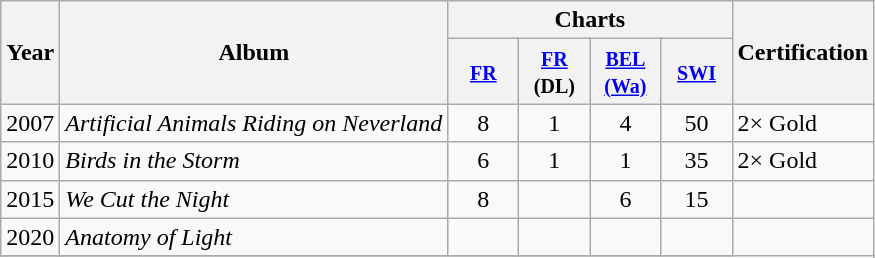<table class="wikitable">
<tr>
<th rowspan="2">Year</th>
<th rowspan="2">Album</th>
<th colspan="4">Charts</th>
<th rowspan="2">Certification</th>
</tr>
<tr>
<th width="40"><small><a href='#'>FR</a></small></th>
<th width="40"><small><a href='#'>FR</a> <br>(DL)</small></th>
<th width="40"><small><a href='#'>BEL <br>(Wa)</a></small></th>
<th width="40"><small><a href='#'>SWI</a></small></th>
</tr>
<tr>
<td>2007</td>
<td><em>Artificial Animals Riding on Neverland</em></td>
<td align="center">8</td>
<td align="center">1</td>
<td align="center">4</td>
<td align="center">50</td>
<td>2× Gold</td>
</tr>
<tr>
<td>2010</td>
<td><em>Birds in the Storm</em></td>
<td align="center">6</td>
<td align="center">1</td>
<td align="center">1</td>
<td align="center">35</td>
<td>2× Gold</td>
</tr>
<tr>
<td>2015</td>
<td><em>We Cut the Night</em></td>
<td align="center">8</td>
<td align="center"></td>
<td align="center">6</td>
<td align="center">15</td>
<td></td>
</tr>
<tr>
<td>2020</td>
<td><em>Anatomy of Light</em></td>
<td></td>
<td></td>
<td></td>
<td></td>
</tr>
<tr>
</tr>
</table>
